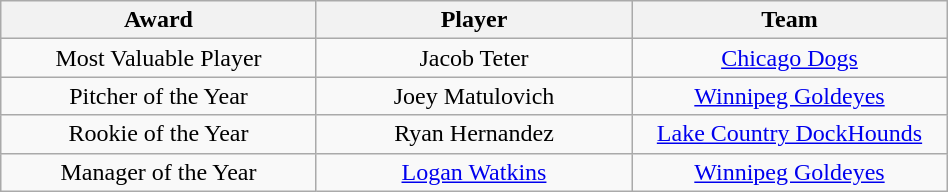<table class="wikitable"  style="width:50%; text-align:center;">
<tr>
<th style="width:25%;">Award</th>
<th style="width:25%;">Player</th>
<th style="width:25%;">Team</th>
</tr>
<tr>
<td>Most Valuable Player</td>
<td>Jacob Teter</td>
<td><a href='#'>Chicago Dogs</a></td>
</tr>
<tr>
<td>Pitcher of the Year</td>
<td>Joey Matulovich</td>
<td><a href='#'>Winnipeg Goldeyes</a></td>
</tr>
<tr>
<td>Rookie of the Year</td>
<td>Ryan Hernandez</td>
<td><a href='#'>Lake Country DockHounds</a></td>
</tr>
<tr>
<td>Manager of the Year</td>
<td><a href='#'>Logan Watkins</a></td>
<td><a href='#'>Winnipeg Goldeyes</a></td>
</tr>
</table>
